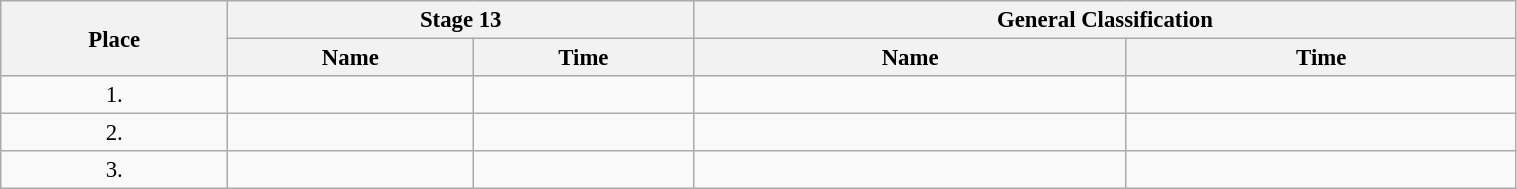<table class=wikitable style="font-size:95%" width="80%">
<tr>
<th rowspan="2">Place</th>
<th colspan="2">Stage 13</th>
<th colspan="2">General Classification</th>
</tr>
<tr>
<th>Name</th>
<th>Time</th>
<th>Name</th>
<th>Time</th>
</tr>
<tr>
<td align="center">1.</td>
<td></td>
<td></td>
<td></td>
<td></td>
</tr>
<tr>
<td align="center">2.</td>
<td></td>
<td></td>
<td></td>
<td></td>
</tr>
<tr>
<td align="center">3.</td>
<td></td>
<td></td>
<td></td>
<td></td>
</tr>
</table>
